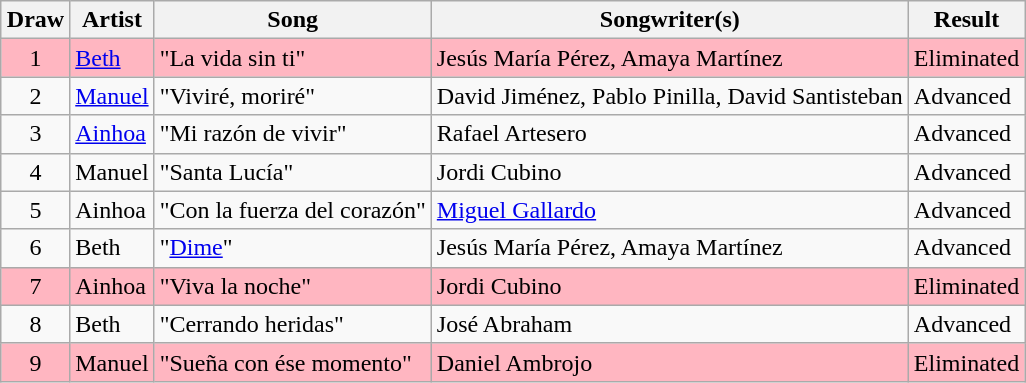<table class="sortable wikitable" style="margin: 1em auto 1em auto; text-align:center">
<tr>
<th>Draw</th>
<th>Artist</th>
<th>Song</th>
<th>Songwriter(s)</th>
<th>Result</th>
</tr>
<tr style="background:lightpink;">
<td>1</td>
<td align="left"><a href='#'>Beth</a></td>
<td align="left">"La vida sin ti"</td>
<td align="left">Jesús María Pérez, Amaya Martínez</td>
<td align="left">Eliminated</td>
</tr>
<tr>
<td>2</td>
<td align="left"><a href='#'>Manuel</a></td>
<td align="left">"Viviré, moriré"</td>
<td align="left">David Jiménez, Pablo Pinilla, David Santisteban</td>
<td align="left">Advanced</td>
</tr>
<tr>
<td>3</td>
<td align="left"><a href='#'>Ainhoa</a></td>
<td align="left">"Mi razón de vivir"</td>
<td align="left">Rafael Artesero</td>
<td align="left">Advanced</td>
</tr>
<tr>
<td>4</td>
<td align="left">Manuel</td>
<td align="left">"Santa Lucía"</td>
<td align="left">Jordi Cubino</td>
<td align="left">Advanced</td>
</tr>
<tr>
<td>5</td>
<td align="left">Ainhoa</td>
<td align="left">"Con la fuerza del corazón"</td>
<td align="left"><a href='#'>Miguel Gallardo</a></td>
<td align="left">Advanced</td>
</tr>
<tr>
<td>6</td>
<td align="left">Beth</td>
<td align="left">"<a href='#'>Dime</a>"</td>
<td align="left">Jesús María Pérez, Amaya Martínez</td>
<td align="left">Advanced</td>
</tr>
<tr style="background:lightpink;">
<td>7</td>
<td align="left">Ainhoa</td>
<td align="left">"Viva la noche"</td>
<td align="left">Jordi Cubino</td>
<td align="left">Eliminated</td>
</tr>
<tr>
<td>8</td>
<td align="left">Beth</td>
<td align="left">"Cerrando heridas"</td>
<td align="left">José Abraham</td>
<td align="left">Advanced</td>
</tr>
<tr style="background:lightpink;">
<td>9</td>
<td align="left">Manuel</td>
<td align="left">"Sueña con ése momento"</td>
<td align="left">Daniel Ambrojo</td>
<td align="left">Eliminated</td>
</tr>
</table>
